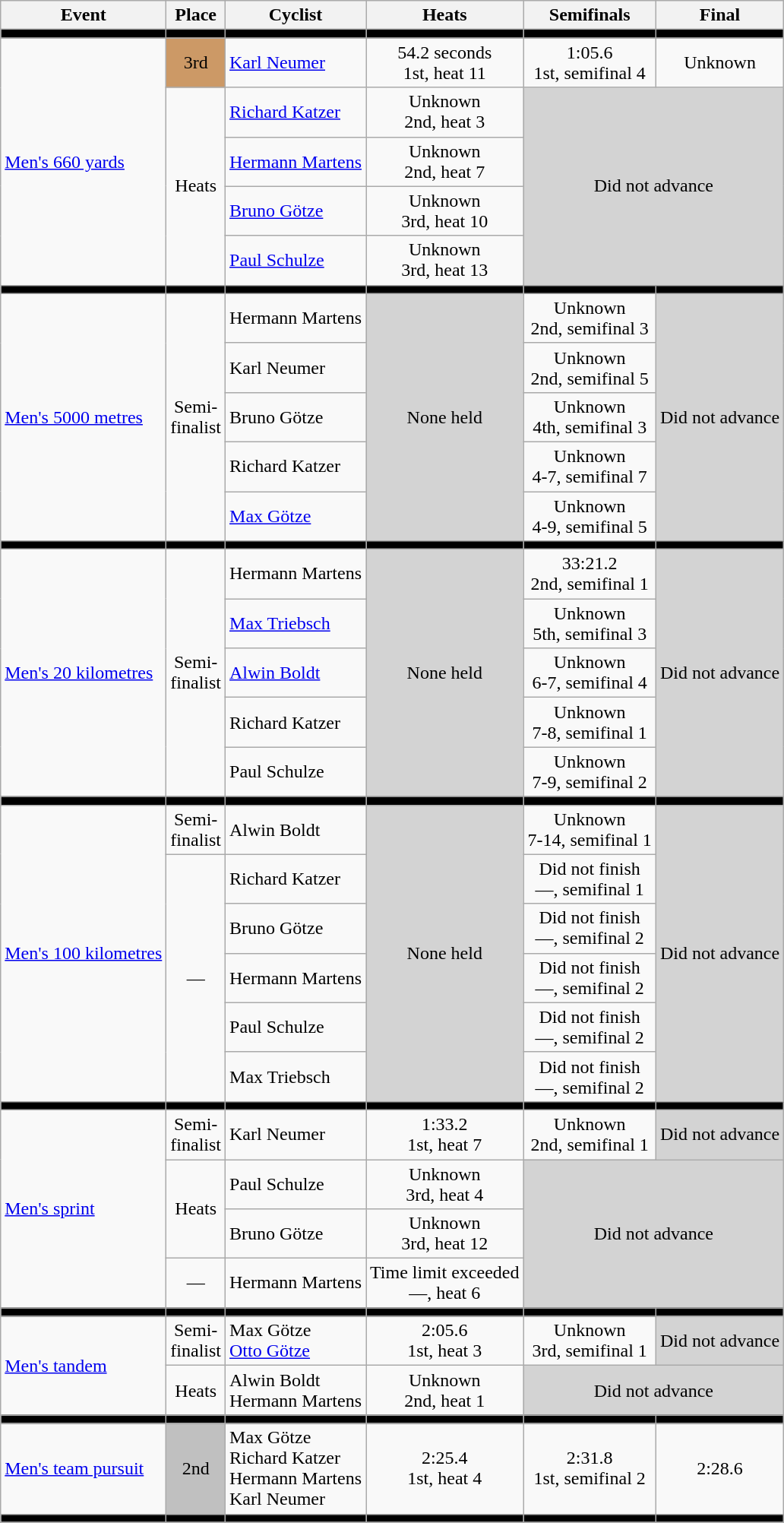<table class=wikitable>
<tr>
<th>Event</th>
<th>Place</th>
<th>Cyclist</th>
<th>Heats</th>
<th>Semifinals</th>
<th>Final</th>
</tr>
<tr bgcolor=black>
<td></td>
<td></td>
<td></td>
<td></td>
<td></td>
<td></td>
</tr>
<tr align=center>
<td rowspan=5 align=left><a href='#'>Men's 660 yards</a></td>
<td bgcolor=cc9966>3rd</td>
<td align=left><a href='#'>Karl Neumer</a></td>
<td>54.2 seconds <br> 1st, heat 11</td>
<td>1:05.6 <br> 1st, semifinal 4</td>
<td>Unknown</td>
</tr>
<tr align=center>
<td rowspan=4>Heats</td>
<td align=left><a href='#'>Richard Katzer</a></td>
<td>Unknown <br> 2nd, heat 3</td>
<td rowspan=4 colspan=2 bgcolor=lightgray>Did not advance</td>
</tr>
<tr align=center>
<td align=left><a href='#'>Hermann Martens</a></td>
<td>Unknown <br> 2nd, heat 7</td>
</tr>
<tr align=center>
<td align=left><a href='#'>Bruno Götze</a></td>
<td>Unknown <br> 3rd, heat 10</td>
</tr>
<tr align=center>
<td align=left><a href='#'>Paul Schulze</a></td>
<td>Unknown <br> 3rd, heat 13</td>
</tr>
<tr bgcolor=black>
<td></td>
<td></td>
<td></td>
<td></td>
<td></td>
<td></td>
</tr>
<tr align=center>
<td rowspan=5 align=left><a href='#'>Men's 5000 metres</a></td>
<td rowspan=5>Semi-<br>finalist</td>
<td align=left>Hermann Martens</td>
<td rowspan=5 bgcolor=lightgray>None held</td>
<td>Unknown <br> 2nd, semifinal 3</td>
<td rowspan=5 bgcolor=lightgray>Did not advance</td>
</tr>
<tr align=center>
<td align=left>Karl Neumer</td>
<td>Unknown <br> 2nd, semifinal 5</td>
</tr>
<tr align=center>
<td align=left>Bruno Götze</td>
<td>Unknown <br> 4th, semifinal 3</td>
</tr>
<tr align=center>
<td align=left>Richard Katzer</td>
<td>Unknown <br> 4-7, semifinal 7</td>
</tr>
<tr align=center>
<td align=left><a href='#'>Max Götze</a></td>
<td>Unknown <br> 4-9, semifinal 5</td>
</tr>
<tr bgcolor=black>
<td></td>
<td></td>
<td></td>
<td></td>
<td></td>
<td></td>
</tr>
<tr align=center>
<td rowspan=5 align=left><a href='#'>Men's 20 kilometres</a></td>
<td rowspan=5>Semi-<br>finalist</td>
<td align=left>Hermann Martens</td>
<td rowspan=5 bgcolor=lightgray>None held</td>
<td>33:21.2 <br> 2nd, semifinal 1</td>
<td rowspan=5 bgcolor=lightgray>Did not advance</td>
</tr>
<tr align=center>
<td align=left><a href='#'>Max Triebsch</a></td>
<td>Unknown <br> 5th, semifinal 3</td>
</tr>
<tr align=center>
<td align=left><a href='#'>Alwin Boldt</a></td>
<td>Unknown <br> 6-7, semifinal 4</td>
</tr>
<tr align=center>
<td align=left>Richard Katzer</td>
<td>Unknown <br> 7-8, semifinal 1</td>
</tr>
<tr align=center>
<td align=left>Paul Schulze</td>
<td>Unknown <br> 7-9, semifinal 2</td>
</tr>
<tr bgcolor=black>
<td></td>
<td></td>
<td></td>
<td></td>
<td></td>
<td></td>
</tr>
<tr align=center>
<td rowspan=6 align=left><a href='#'>Men's 100 kilometres</a></td>
<td>Semi-<br>finalist</td>
<td align=left>Alwin Boldt</td>
<td rowspan=6 bgcolor=lightgray>None held</td>
<td>Unknown <br> 7-14, semifinal 1</td>
<td rowspan=6 bgcolor=lightgray>Did not advance</td>
</tr>
<tr align=center>
<td rowspan=5>—</td>
<td align=left>Richard Katzer</td>
<td>Did not finish <br> —, semifinal 1</td>
</tr>
<tr align=center>
<td align=left>Bruno Götze</td>
<td>Did not finish <br> —, semifinal 2</td>
</tr>
<tr align=center>
<td align=left>Hermann Martens</td>
<td>Did not finish <br> —, semifinal 2</td>
</tr>
<tr align=center>
<td align=left>Paul Schulze</td>
<td>Did not finish <br> —, semifinal 2</td>
</tr>
<tr align=center>
<td align=left>Max Triebsch</td>
<td>Did not finish <br> —, semifinal 2</td>
</tr>
<tr bgcolor=black>
<td></td>
<td></td>
<td></td>
<td></td>
<td></td>
<td></td>
</tr>
<tr align=center>
<td rowspan=4 align=left><a href='#'>Men's sprint</a></td>
<td>Semi-<br>finalist</td>
<td align=left>Karl Neumer</td>
<td>1:33.2 <br> 1st, heat 7</td>
<td>Unknown <br> 2nd, semifinal 1</td>
<td bgcolor=lightgray>Did not advance</td>
</tr>
<tr align=center>
<td rowspan=2>Heats</td>
<td align=left>Paul Schulze</td>
<td>Unknown <br> 3rd, heat 4</td>
<td rowspan=3 colspan=2 bgcolor=lightgray>Did not advance</td>
</tr>
<tr align=center>
<td align=left>Bruno Götze</td>
<td>Unknown <br> 3rd, heat 12</td>
</tr>
<tr align=center>
<td>—</td>
<td align=left>Hermann Martens</td>
<td>Time limit exceeded <br> —, heat 6</td>
</tr>
<tr bgcolor=black>
<td></td>
<td></td>
<td></td>
<td></td>
<td></td>
<td></td>
</tr>
<tr align=center>
<td rowspan=2 align=left><a href='#'>Men's tandem</a></td>
<td>Semi-<br>finalist</td>
<td align=left>Max Götze <br> <a href='#'>Otto Götze</a></td>
<td>2:05.6 <br> 1st, heat 3</td>
<td>Unknown <br> 3rd, semifinal 1</td>
<td bgcolor=lightgray>Did not advance</td>
</tr>
<tr align=center>
<td>Heats</td>
<td align=left>Alwin Boldt <br> Hermann Martens</td>
<td>Unknown <br> 2nd, heat 1</td>
<td colspan=2 bgcolor=lightgray>Did not advance</td>
</tr>
<tr bgcolor=black>
<td></td>
<td></td>
<td></td>
<td></td>
<td></td>
<td></td>
</tr>
<tr align=center>
<td align=left><a href='#'>Men's team pursuit</a></td>
<td bgcolor=silver>2nd</td>
<td align=left>Max Götze <br> Richard Katzer <br> Hermann Martens <br> Karl Neumer</td>
<td>2:25.4 <br> 1st, heat 4</td>
<td>2:31.8 <br> 1st, semifinal 2</td>
<td>2:28.6</td>
</tr>
<tr bgcolor=black>
<td></td>
<td></td>
<td></td>
<td></td>
<td></td>
<td></td>
</tr>
</table>
